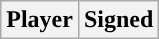<table class="wikitable sortable sortable" style="text-align: center">
<tr>
<th>Player</th>
<th>Signed</th>
</tr>
</table>
